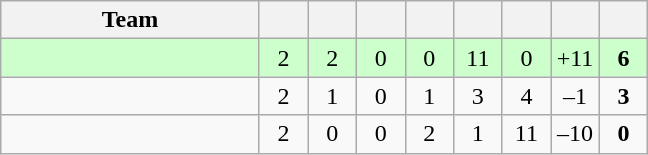<table class="wikitable" style="text-align: center;">
<tr>
<th width=165>Team</th>
<th width=25></th>
<th width=25></th>
<th width=25></th>
<th width=25></th>
<th width=25></th>
<th width=25></th>
<th width=25></th>
<th width=25></th>
</tr>
<tr style="background:#ccffcc;">
<td style="text-align:left;"></td>
<td>2</td>
<td>2</td>
<td>0</td>
<td>0</td>
<td>11</td>
<td>0</td>
<td>+11</td>
<td><strong>6</strong></td>
</tr>
<tr align=center>
<td style="text-align:left;"></td>
<td>2</td>
<td>1</td>
<td>0</td>
<td>1</td>
<td>3</td>
<td>4</td>
<td>–1</td>
<td><strong>3</strong></td>
</tr>
<tr align=center>
<td style="text-align:left;"></td>
<td>2</td>
<td>0</td>
<td>0</td>
<td>2</td>
<td>1</td>
<td>11</td>
<td>–10</td>
<td><strong>0</strong></td>
</tr>
</table>
